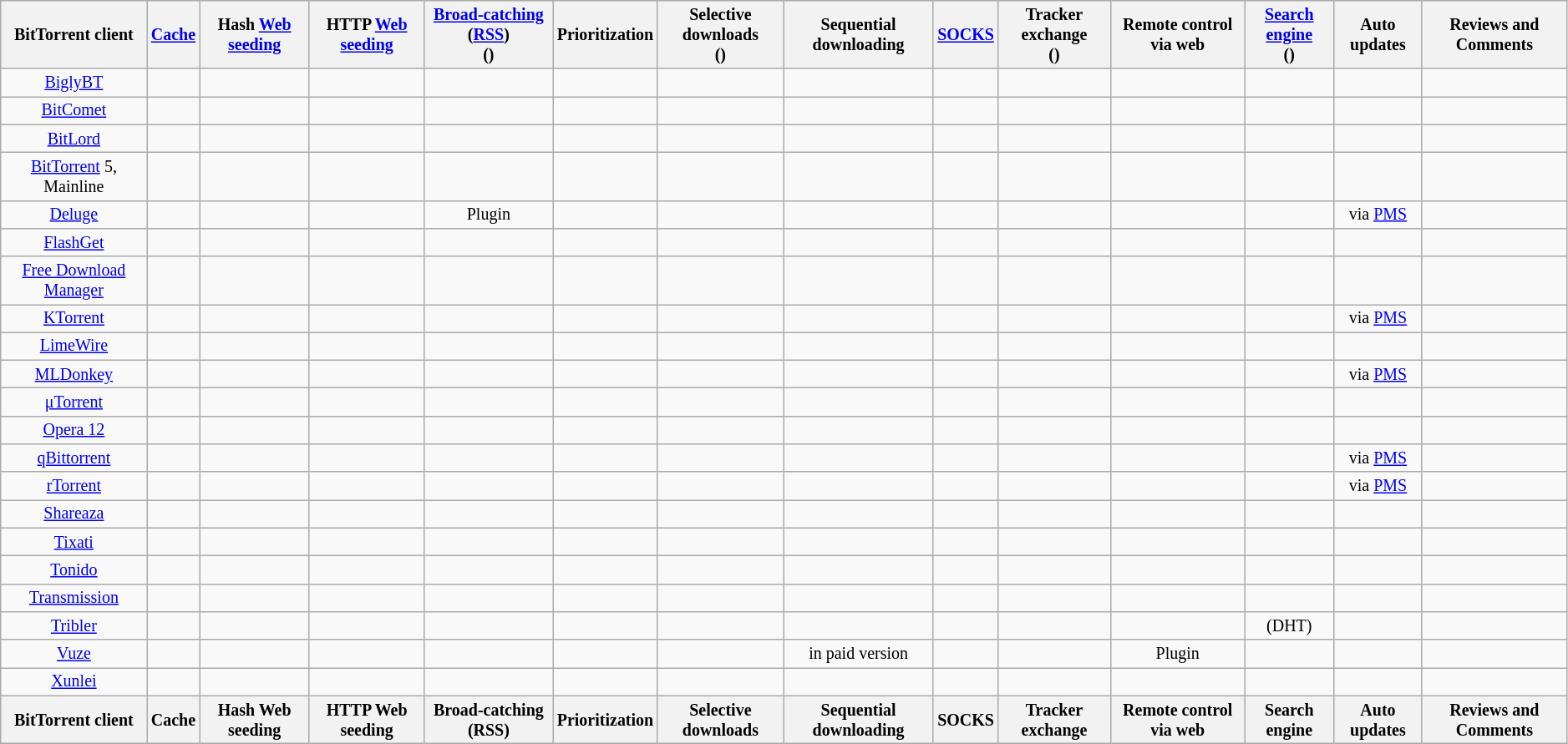<table class="wikitable sortable sort-under" style="width: auto; text-align: center; font-size: smaller; table-layout: fixed;">
<tr>
<th>BitTorrent client</th>
<th><a href='#'>Cache</a></th>
<th>Hash <a href='#'>Web seeding</a></th>
<th>HTTP <a href='#'>Web seeding</a></th>
<th><a href='#'>Broad-catching</a> (<a href='#'>RSS</a>) <br> ()</th>
<th>Prioritization</th>
<th>Selective downloads <br> ()</th>
<th>Sequential downloading</th>
<th><a href='#'>SOCKS</a></th>
<th>Tracker exchange <br> ()</th>
<th>Remote control via web</th>
<th><a href='#'>Search engine</a><br> ()</th>
<th>Auto updates</th>
<th>Reviews and Comments</th>
</tr>
<tr>
<td><a href='#'>BiglyBT</a></td>
<td></td>
<td></td>
<td></td>
<td></td>
<td></td>
<td></td>
<td></td>
<td></td>
<td></td>
<td></td>
<td></td>
<td></td>
<td></td>
</tr>
<tr>
<td><a href='#'>BitComet</a></td>
<td></td>
<td></td>
<td></td>
<td></td>
<td></td>
<td></td>
<td></td>
<td></td>
<td></td>
<td></td>
<td></td>
<td></td>
<td></td>
</tr>
<tr>
<td><a href='#'>BitLord</a></td>
<td></td>
<td></td>
<td></td>
<td></td>
<td></td>
<td></td>
<td></td>
<td></td>
<td></td>
<td></td>
<td></td>
<td></td>
<td></td>
</tr>
<tr>
<td><a href='#'>BitTorrent</a> 5, Mainline</td>
<td></td>
<td></td>
<td></td>
<td></td>
<td></td>
<td></td>
<td></td>
<td></td>
<td></td>
<td></td>
<td></td>
<td></td>
<td></td>
</tr>
<tr>
<td><a href='#'>Deluge</a></td>
<td></td>
<td></td>
<td></td>
<td> Plugin</td>
<td></td>
<td></td>
<td></td>
<td></td>
<td></td>
<td></td>
<td></td>
<td> via <a href='#'>PMS</a></td>
<td></td>
</tr>
<tr>
<td><a href='#'>FlashGet</a></td>
<td></td>
<td></td>
<td></td>
<td></td>
<td></td>
<td></td>
<td></td>
<td></td>
<td></td>
<td></td>
<td></td>
<td></td>
<td></td>
</tr>
<tr>
<td><a href='#'>Free Download Manager</a></td>
<td></td>
<td></td>
<td></td>
<td></td>
<td></td>
<td></td>
<td></td>
<td></td>
<td></td>
<td></td>
<td></td>
<td></td>
<td></td>
</tr>
<tr>
<td><a href='#'>KTorrent</a></td>
<td></td>
<td></td>
<td></td>
<td></td>
<td></td>
<td></td>
<td></td>
<td></td>
<td></td>
<td></td>
<td></td>
<td> via <a href='#'>PMS</a></td>
<td></td>
</tr>
<tr>
<td><a href='#'>LimeWire</a></td>
<td></td>
<td></td>
<td></td>
<td></td>
<td></td>
<td></td>
<td></td>
<td></td>
<td></td>
<td></td>
<td></td>
<td></td>
<td></td>
</tr>
<tr>
<td><a href='#'>MLDonkey</a></td>
<td></td>
<td></td>
<td></td>
<td></td>
<td></td>
<td></td>
<td></td>
<td></td>
<td></td>
<td></td>
<td></td>
<td> via <a href='#'>PMS</a></td>
<td></td>
</tr>
<tr>
<td><a href='#'>μTorrent</a></td>
<td></td>
<td></td>
<td></td>
<td></td>
<td></td>
<td></td>
<td></td>
<td></td>
<td></td>
<td></td>
<td></td>
<td></td>
<td></td>
</tr>
<tr>
<td><a href='#'>Opera 12</a></td>
<td></td>
<td></td>
<td></td>
<td></td>
<td></td>
<td></td>
<td></td>
<td></td>
<td></td>
<td></td>
<td></td>
<td></td>
<td></td>
</tr>
<tr>
<td><a href='#'>qBittorrent</a></td>
<td></td>
<td></td>
<td></td>
<td></td>
<td></td>
<td></td>
<td></td>
<td></td>
<td></td>
<td></td>
<td></td>
<td> via <a href='#'>PMS</a></td>
<td></td>
</tr>
<tr>
<td><a href='#'>rTorrent</a></td>
<td></td>
<td></td>
<td></td>
<td></td>
<td></td>
<td></td>
<td></td>
<td></td>
<td></td>
<td></td>
<td></td>
<td> via <a href='#'>PMS</a></td>
<td></td>
</tr>
<tr>
<td><a href='#'>Shareaza</a></td>
<td></td>
<td></td>
<td></td>
<td></td>
<td></td>
<td></td>
<td></td>
<td></td>
<td><br></td>
<td></td>
<td></td>
<td></td>
<td></td>
</tr>
<tr>
<td><a href='#'>Tixati</a></td>
<td></td>
<td></td>
<td></td>
<td></td>
<td></td>
<td></td>
<td></td>
<td></td>
<td></td>
<td></td>
<td></td>
<td></td>
<td></td>
</tr>
<tr>
<td><a href='#'>Tonido</a></td>
<td></td>
<td></td>
<td></td>
<td></td>
<td></td>
<td></td>
<td></td>
<td></td>
<td></td>
<td></td>
<td></td>
<td></td>
<td></td>
</tr>
<tr>
<td><a href='#'>Transmission</a></td>
<td></td>
<td></td>
<td></td>
<td></td>
<td></td>
<td></td>
<td></td>
<td></td>
<td></td>
<td></td>
<td></td>
<td></td>
<td></td>
</tr>
<tr>
<td><a href='#'>Tribler</a></td>
<td></td>
<td></td>
<td></td>
<td></td>
<td></td>
<td></td>
<td></td>
<td></td>
<td></td>
<td></td>
<td> (DHT)</td>
<td></td>
<td></td>
</tr>
<tr>
<td><a href='#'>Vuze</a></td>
<td></td>
<td></td>
<td></td>
<td></td>
<td></td>
<td></td>
<td> in paid version </td>
<td></td>
<td></td>
<td> Plugin</td>
<td></td>
<td></td>
<td></td>
</tr>
<tr>
<td><a href='#'>Xunlei</a></td>
<td></td>
<td></td>
<td></td>
<td></td>
<td></td>
<td></td>
<td></td>
<td></td>
<td></td>
<td></td>
<td></td>
<td></td>
<td></td>
</tr>
<tr class="sortbottom">
<th>BitTorrent client</th>
<th>Cache</th>
<th>Hash Web seeding</th>
<th>HTTP Web seeding</th>
<th>Broad-catching (RSS)</th>
<th>Prioritization</th>
<th>Selective downloads</th>
<th>Sequential downloading</th>
<th>SOCKS</th>
<th>Tracker exchange</th>
<th>Remote control via web</th>
<th>Search engine</th>
<th>Auto updates</th>
<th>Reviews and Comments</th>
</tr>
</table>
